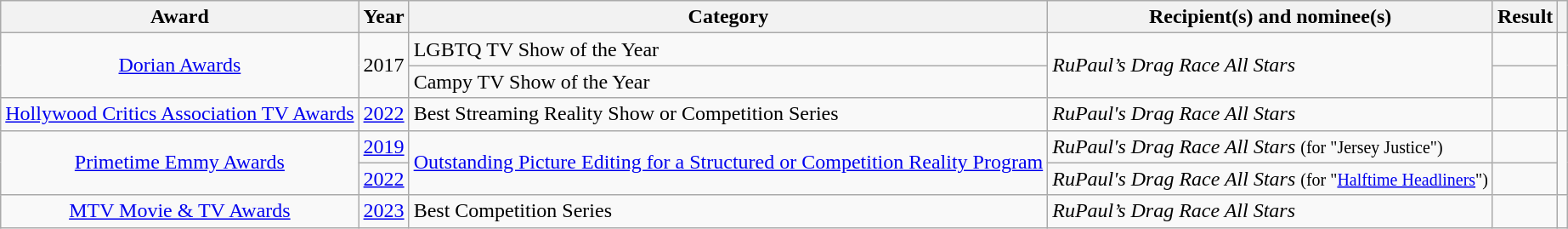<table class="wikitable sortable plainrowheaders">
<tr>
<th scope="col">Award</th>
<th scope="col">Year</th>
<th scope="col">Category</th>
<th scope="col">Recipient(s) and nominee(s)</th>
<th scope="col">Result</th>
<th scope="col" class="unsortable"></th>
</tr>
<tr>
<td rowspan="2" style="text-align: center;"><a href='#'>Dorian Awards</a></td>
<td rowspan="2" style="text-align: center;">2017</td>
<td>LGBTQ TV Show of the Year</td>
<td rowspan="2"><em>RuPaul’s Drag Race All Stars</em></td>
<td></td>
<td rowspan="2" align="center"></td>
</tr>
<tr>
<td>Campy TV Show of the Year</td>
<td></td>
</tr>
<tr>
<td style="text-align: center;"><a href='#'>Hollywood Critics Association TV Awards</a></td>
<td style="text-align: center;"><a href='#'>2022</a></td>
<td>Best Streaming Reality Show or Competition Series</td>
<td><em>RuPaul's Drag Race All Stars</em></td>
<td></td>
<td align="center"></td>
</tr>
<tr>
<td rowspan="2" style="text-align: center;"><a href='#'>Primetime Emmy Awards</a></td>
<td style="text-align: center;"><a href='#'>2019</a></td>
<td rowspan="2"><a href='#'>Outstanding Picture Editing for a Structured or Competition Reality Program</a></td>
<td><em>RuPaul's Drag Race All Stars</em> <small>(for "Jersey Justice")</small></td>
<td></td>
<td rowspan="2" style="text-align:center;"></td>
</tr>
<tr>
<td style="text-align: center;"><a href='#'>2022</a></td>
<td><em>RuPaul's Drag Race All Stars</em> <small>(for "<a href='#'>Halftime Headliners</a>")</small></td>
<td></td>
</tr>
<tr>
<td style="text-align: center;"><a href='#'>MTV Movie & TV Awards</a></td>
<td style="text-align: center;"><a href='#'>2023</a></td>
<td>Best Competition Series</td>
<td><em>RuPaul’s Drag Race All Stars</em></td>
<td></td>
<td style="text-align:center;"></td>
</tr>
</table>
